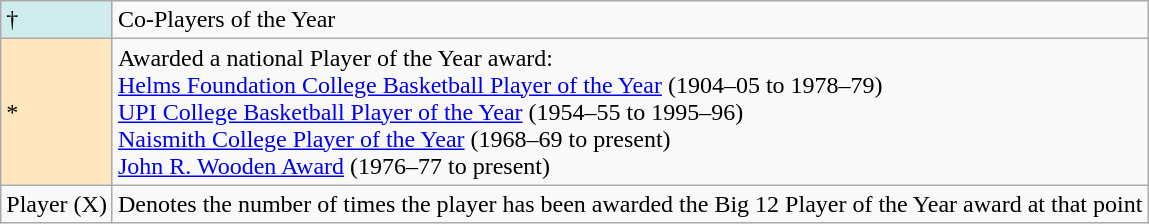<table class="wikitable">
<tr>
<td style="background-color:#CFECEC;">†</td>
<td>Co-Players of the Year</td>
</tr>
<tr>
<td style="background-color:#FFE6BD">*</td>
<td>Awarded a national Player of the Year award: <br><a href='#'>Helms Foundation College Basketball Player of the Year</a> (1904–05 to 1978–79)<br> <a href='#'>UPI College Basketball Player of the Year</a> (1954–55 to 1995–96)<br> <a href='#'>Naismith College Player of the Year</a> (1968–69 to present)<br> <a href='#'>John R. Wooden Award</a> (1976–77 to present)</td>
</tr>
<tr>
<td>Player (X)</td>
<td>Denotes the number of times the player has been awarded the Big 12 Player of the Year award at that point</td>
</tr>
</table>
